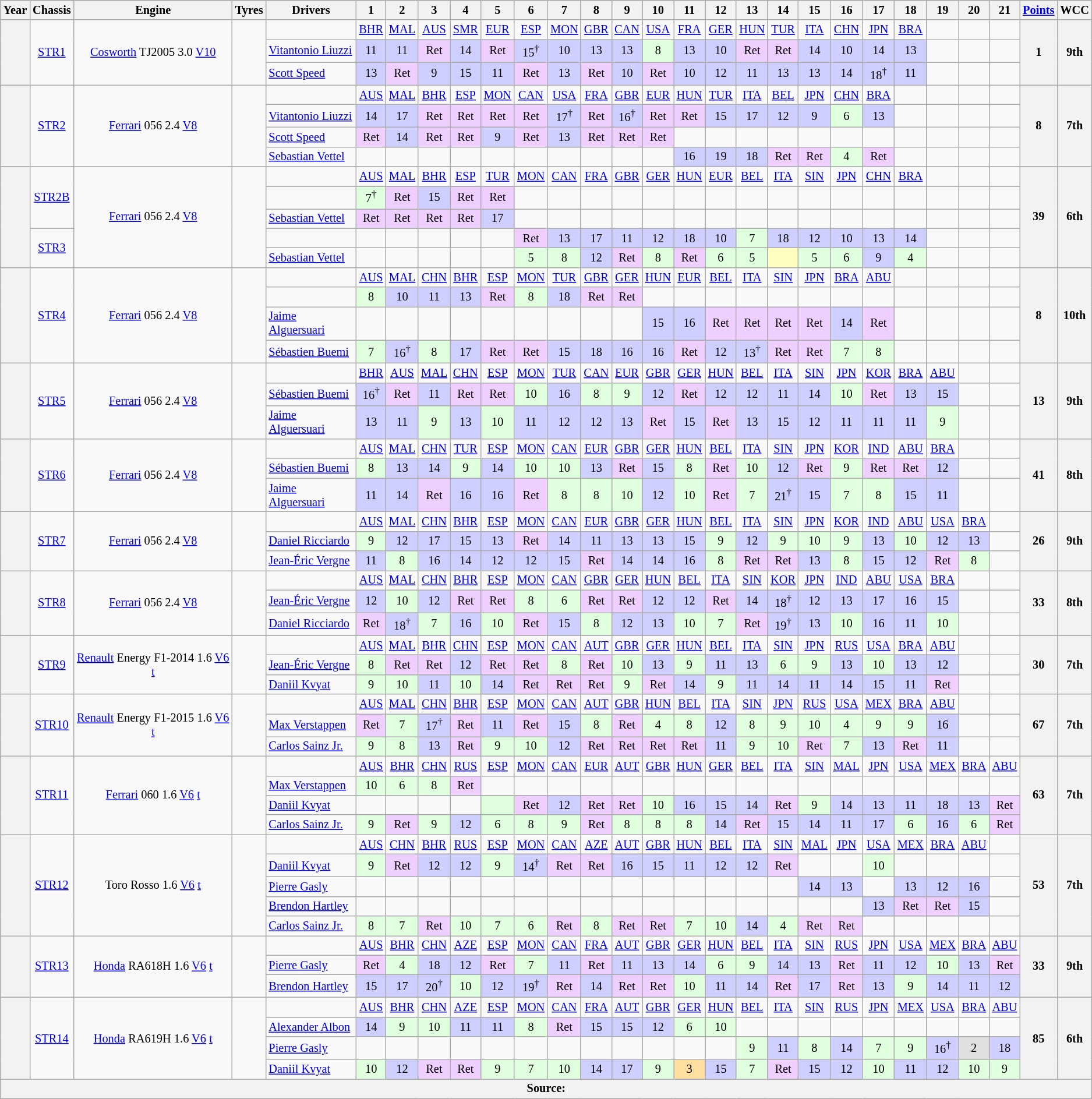<table class="wikitable" style="text-align:center; font-size:85%">
<tr>
<th>Year</th>
<th>Chassis</th>
<th>Engine</th>
<th>Tyres</th>
<th>Drivers</th>
<th>1</th>
<th>2</th>
<th>3</th>
<th>4</th>
<th>5</th>
<th>6</th>
<th>7</th>
<th>8</th>
<th>9</th>
<th>10</th>
<th>11</th>
<th>12</th>
<th>13</th>
<th>14</th>
<th>15</th>
<th>16</th>
<th>17</th>
<th>18</th>
<th>19</th>
<th>20</th>
<th>21</th>
<th><a href='#'>Points</a></th>
<th>WCC</th>
</tr>
<tr>
<th rowspan="3"></th>
<td rowspan="3"><a href='#'>STR1</a></td>
<td rowspan="3"><a href='#'>Cosworth</a> TJ2005 3.0 <a href='#'>V10</a></td>
<td rowspan="3"></td>
<td></td>
<td><a href='#'>BHR</a></td>
<td><a href='#'>MAL</a></td>
<td><a href='#'>AUS</a></td>
<td><a href='#'>SMR</a></td>
<td><a href='#'>EUR</a></td>
<td><a href='#'>ESP</a></td>
<td><a href='#'>MON</a></td>
<td><a href='#'>GBR</a></td>
<td><a href='#'>CAN</a></td>
<td><a href='#'>USA</a></td>
<td><a href='#'>FRA</a></td>
<td><a href='#'>GER</a></td>
<td><a href='#'>HUN</a></td>
<td><a href='#'>TUR</a></td>
<td><a href='#'>ITA</a></td>
<td><a href='#'>CHN</a></td>
<td><a href='#'>JPN</a></td>
<td><a href='#'>BRA</a></td>
<td></td>
<td></td>
<td></td>
<th rowspan="3">1</th>
<th rowspan="3">9th</th>
</tr>
<tr>
<td align="left"> <a href='#'>Vitantonio Liuzzi</a></td>
<td style="background:#cfcfff;">11</td>
<td style="background:#cfcfff;">11</td>
<td style="background:#efcfff;">Ret</td>
<td style="background:#cfcfff;">14</td>
<td style="background:#efcfff;">Ret</td>
<td style="background:#cfcfff;">15<sup>†</sup></td>
<td style="background:#cfcfff;">10</td>
<td style="background:#cfcfff;">13</td>
<td style="background:#cfcfff;">13</td>
<td style="background:#dfffdf;">8</td>
<td style="background:#cfcfff;">13</td>
<td style="background:#cfcfff;">10</td>
<td style="background:#efcfff;">Ret</td>
<td style="background:#efcfff;">Ret</td>
<td style="background:#cfcfff;">14</td>
<td style="background:#cfcfff;">10</td>
<td style="background:#cfcfff;">14</td>
<td style="background:#cfcfff;">13</td>
<td></td>
<td></td>
<td></td>
</tr>
<tr>
<td align="left"> <a href='#'>Scott Speed</a></td>
<td style="background:#cfcfff;">13</td>
<td style="background:#efcfff;">Ret</td>
<td style="background:#cfcfff;">9</td>
<td style="background:#cfcfff;">15</td>
<td style="background:#cfcfff;">11</td>
<td style="background:#efcfff;">Ret</td>
<td style="background:#cfcfff;">13</td>
<td style="background:#efcfff;">Ret</td>
<td style="background:#cfcfff;">10</td>
<td style="background:#efcfff;">Ret</td>
<td style="background:#cfcfff;">10</td>
<td style="background:#cfcfff;">12</td>
<td style="background:#cfcfff;">11</td>
<td style="background:#cfcfff;">13</td>
<td style="background:#cfcfff;">13</td>
<td style="background:#cfcfff;">14</td>
<td style="background:#cfcfff;">18<sup>†</sup></td>
<td style="background:#cfcfff;">11</td>
<td></td>
<td></td>
<td></td>
</tr>
<tr>
<th rowspan="4"></th>
<td rowspan="4"><a href='#'>STR2</a></td>
<td rowspan="4"><a href='#'>Ferrari</a> 056 2.4 <a href='#'>V8</a></td>
<td rowspan="4"></td>
<td></td>
<td><a href='#'>AUS</a></td>
<td><a href='#'>MAL</a></td>
<td><a href='#'>BHR</a></td>
<td><a href='#'>ESP</a></td>
<td><a href='#'>MON</a></td>
<td><a href='#'>CAN</a></td>
<td><a href='#'>USA</a></td>
<td><a href='#'>FRA</a></td>
<td><a href='#'>GBR</a></td>
<td><a href='#'>EUR</a></td>
<td><a href='#'>HUN</a></td>
<td><a href='#'>TUR</a></td>
<td><a href='#'>ITA</a></td>
<td><a href='#'>BEL</a></td>
<td><a href='#'>JPN</a></td>
<td><a href='#'>CHN</a></td>
<td><a href='#'>BRA</a></td>
<td></td>
<td></td>
<td></td>
<td></td>
<th rowspan="4">8</th>
<th rowspan="4">7th</th>
</tr>
<tr>
<td align="left"> <a href='#'>Vitantonio Liuzzi</a></td>
<td style="background:#cfcfff;">14</td>
<td style="background:#cfcfff;">17</td>
<td style="background:#efcfff;">Ret</td>
<td style="background:#efcfff;">Ret</td>
<td style="background:#efcfff;">Ret</td>
<td style="background:#efcfff;">Ret</td>
<td style="background:#cfcfff;">17<sup>†</sup></td>
<td style="background:#efcfff;">Ret</td>
<td style="background:#cfcfff;">16<sup>†</sup></td>
<td style="background:#efcfff;">Ret</td>
<td style="background:#efcfff;">Ret</td>
<td style="background:#cfcfff;">15</td>
<td style="background:#cfcfff;">17</td>
<td style="background:#cfcfff;">12</td>
<td style="background:#cfcfff;">9</td>
<td style="background:#dfffdf;">6</td>
<td style="background:#cfcfff;">13</td>
<td></td>
<td></td>
<td></td>
<td></td>
</tr>
<tr>
<td align="left"> <a href='#'>Scott Speed</a></td>
<td style="background:#efcfff;">Ret</td>
<td style="background:#cfcfff;">14</td>
<td style="background:#efcfff;">Ret</td>
<td style="background:#efcfff;">Ret</td>
<td style="background:#cfcfff;">9</td>
<td style="background:#efcfff;">Ret</td>
<td style="background:#cfcfff;">13</td>
<td style="background:#efcfff;">Ret</td>
<td style="background:#efcfff;">Ret</td>
<td style="background:#efcfff;">Ret</td>
<td></td>
<td></td>
<td></td>
<td></td>
<td></td>
<td></td>
<td></td>
<td></td>
<td></td>
<td></td>
<td></td>
</tr>
<tr>
<td align="left"> <a href='#'>Sebastian Vettel</a></td>
<td></td>
<td></td>
<td></td>
<td></td>
<td></td>
<td></td>
<td></td>
<td></td>
<td></td>
<td></td>
<td style="background:#cfcfff;">16</td>
<td style="background:#cfcfff;">19</td>
<td style="background:#cfcfff;">18</td>
<td style="background:#efcfff;">Ret</td>
<td style="background:#efcfff;">Ret</td>
<td style="background:#dfffdf;">4</td>
<td style="background:#efcfff;">Ret</td>
<td></td>
<td></td>
<td></td>
<td></td>
</tr>
<tr>
<th rowspan="5"></th>
<td rowspan="3"><a href='#'>STR2B</a></td>
<td rowspan="5"><a href='#'>Ferrari</a> 056 2.4 <a href='#'>V8</a></td>
<td rowspan="5"></td>
<td></td>
<td><a href='#'>AUS</a></td>
<td><a href='#'>MAL</a></td>
<td><a href='#'>BHR</a></td>
<td><a href='#'>ESP</a></td>
<td><a href='#'>TUR</a></td>
<td><a href='#'>MON</a></td>
<td><a href='#'>CAN</a></td>
<td><a href='#'>FRA</a></td>
<td><a href='#'>GBR</a></td>
<td><a href='#'>GER</a></td>
<td><a href='#'>HUN</a></td>
<td><a href='#'>EUR</a></td>
<td><a href='#'>BEL</a></td>
<td><a href='#'>ITA</a></td>
<td><a href='#'>SIN</a></td>
<td><a href='#'>JPN</a></td>
<td><a href='#'>CHN</a></td>
<td><a href='#'>BRA</a></td>
<td></td>
<td></td>
<td></td>
<th rowspan="5">39</th>
<th rowspan="5">6th</th>
</tr>
<tr>
<td align="left"></td>
<td style="background:#dfffdf;">7<sup>†</sup></td>
<td style="background:#efcfff;">Ret</td>
<td style="background:#cfcfff;">15</td>
<td style="background:#efcfff;">Ret</td>
<td style="background:#efcfff;">Ret</td>
<td></td>
<td></td>
<td></td>
<td></td>
<td></td>
<td></td>
<td></td>
<td></td>
<td></td>
<td></td>
<td></td>
<td></td>
<td></td>
<td></td>
<td></td>
<td></td>
</tr>
<tr>
<td align="left"> <a href='#'>Sebastian Vettel</a></td>
<td style="background:#efcfff;">Ret</td>
<td style="background:#efcfff;">Ret</td>
<td style="background:#efcfff;">Ret</td>
<td style="background:#efcfff;">Ret</td>
<td style="background:#cfcfff;">17</td>
<td></td>
<td></td>
<td></td>
<td></td>
<td></td>
<td></td>
<td></td>
<td></td>
<td></td>
<td></td>
<td></td>
<td></td>
<td></td>
<td></td>
<td></td>
<td></td>
</tr>
<tr>
<td rowspan="2"><a href='#'>STR3</a></td>
<td align="left"></td>
<td></td>
<td></td>
<td></td>
<td></td>
<td></td>
<td style="background:#efcfff;">Ret</td>
<td style="background:#cfcfff;">13</td>
<td style="background:#cfcfff;">17</td>
<td style="background:#cfcfff;">11</td>
<td style="background:#cfcfff;">12</td>
<td style="background:#cfcfff;">18</td>
<td style="background:#cfcfff;">10</td>
<td style="background:#dfffdf;">7</td>
<td style="background:#cfcfff;">18</td>
<td style="background:#cfcfff;">12</td>
<td style="background:#cfcfff;">10</td>
<td style="background:#cfcfff;">13</td>
<td style="background:#cfcfff;">14</td>
<td></td>
<td></td>
<td></td>
</tr>
<tr>
<td align="left"> <a href='#'>Sebastian Vettel</a></td>
<td></td>
<td></td>
<td></td>
<td></td>
<td></td>
<td style="background:#dfffdf;">5</td>
<td style="background:#dfffdf;">8</td>
<td style="background:#cfcfff;">12</td>
<td style="background:#efcfff;">Ret</td>
<td style="background:#dfffdf;">8</td>
<td style="background:#efcfff;">Ret</td>
<td style="background:#dfffdf;">6</td>
<td style="background:#dfffdf;">5</td>
<td style="background:#ffffbf;"></td>
<td style="background:#dfffdf;">5</td>
<td style="background:#dfffdf;">6</td>
<td style="background:#cfcfff;">9</td>
<td style="background:#dfffdf;">4</td>
<td></td>
<td></td>
<td></td>
</tr>
<tr>
<th rowspan="4"></th>
<td rowspan="4"><a href='#'>STR4</a></td>
<td rowspan="4"><a href='#'>Ferrari</a> 056 2.4 <a href='#'>V8</a></td>
<td rowspan="4"></td>
<td></td>
<td><a href='#'>AUS</a></td>
<td><a href='#'>MAL</a></td>
<td><a href='#'>CHN</a></td>
<td><a href='#'>BHR</a></td>
<td><a href='#'>ESP</a></td>
<td><a href='#'>MON</a></td>
<td><a href='#'>TUR</a></td>
<td><a href='#'>GBR</a></td>
<td><a href='#'>GER</a></td>
<td><a href='#'>HUN</a></td>
<td><a href='#'>EUR</a></td>
<td><a href='#'>BEL</a></td>
<td><a href='#'>ITA</a></td>
<td><a href='#'>SIN</a></td>
<td><a href='#'>JPN</a></td>
<td><a href='#'>BRA</a></td>
<td><a href='#'>ABU</a></td>
<td></td>
<td></td>
<td></td>
<td></td>
<th rowspan="4">8</th>
<th rowspan="4">10th</th>
</tr>
<tr>
<td align="left"></td>
<td style="background:#dfffdf;">8</td>
<td style="background:#cfcfff;">10</td>
<td style="background:#cfcfff;">11</td>
<td style="background:#cfcfff;">13</td>
<td style="background:#efcfff;">Ret</td>
<td style="background:#dfffdf;">8</td>
<td style="background:#cfcfff;">18</td>
<td style="background:#efcfff;">Ret</td>
<td style="background:#efcfff;">Ret</td>
<td></td>
<td></td>
<td></td>
<td></td>
<td></td>
<td></td>
<td></td>
<td></td>
<td></td>
<td></td>
<td></td>
<td></td>
</tr>
<tr>
<td align="left"> <a href='#'>Jaime Alguersuari</a></td>
<td></td>
<td></td>
<td></td>
<td></td>
<td></td>
<td></td>
<td></td>
<td></td>
<td></td>
<td style="background:#cfcfff;">15</td>
<td style="background:#cfcfff;">16</td>
<td style="background:#efcfff;">Ret</td>
<td style="background:#efcfff;">Ret</td>
<td style="background:#efcfff;">Ret</td>
<td style="background:#efcfff;">Ret</td>
<td style="background:#cfcfff;">14</td>
<td style="background:#efcfff;">Ret</td>
<td></td>
<td></td>
<td></td>
<td></td>
</tr>
<tr>
<td align="left"> <a href='#'>Sébastien Buemi</a></td>
<td style="background:#dfffdf;">7</td>
<td style="background:#cfcfff;">16<sup>†</sup></td>
<td style="background:#dfffdf;">8</td>
<td style="background:#cfcfff;">17</td>
<td style="background:#efcfff;">Ret</td>
<td style="background:#efcfff;">Ret</td>
<td style="background:#cfcfff;">15</td>
<td style="background:#cfcfff;">18</td>
<td style="background:#cfcfff;">16</td>
<td style="background:#cfcfff;">16</td>
<td style="background:#efcfff;">Ret</td>
<td style="background:#cfcfff;">12</td>
<td style="background:#cfcfff;">13<sup>†</sup></td>
<td style="background:#efcfff;">Ret</td>
<td style="background:#efcfff;">Ret</td>
<td style="background:#dfffdf;">7</td>
<td style="background:#dfffdf;">8</td>
<td></td>
<td></td>
<td></td>
<td></td>
</tr>
<tr>
<th rowspan="3"></th>
<td rowspan="3"><a href='#'>STR5</a></td>
<td rowspan="3"><a href='#'>Ferrari</a> 056 2.4 <a href='#'>V8</a></td>
<td rowspan="3"></td>
<td></td>
<td><a href='#'>BHR</a></td>
<td><a href='#'>AUS</a></td>
<td><a href='#'>MAL</a></td>
<td><a href='#'>CHN</a></td>
<td><a href='#'>ESP</a></td>
<td><a href='#'>MON</a></td>
<td><a href='#'>TUR</a></td>
<td><a href='#'>CAN</a></td>
<td><a href='#'>EUR</a></td>
<td><a href='#'>GBR</a></td>
<td><a href='#'>GER</a></td>
<td><a href='#'>HUN</a></td>
<td><a href='#'>BEL</a></td>
<td><a href='#'>ITA</a></td>
<td><a href='#'>SIN</a></td>
<td><a href='#'>JPN</a></td>
<td><a href='#'>KOR</a></td>
<td><a href='#'>BRA</a></td>
<td><a href='#'>ABU</a></td>
<td></td>
<td></td>
<th rowspan="3">13</th>
<th rowspan="3">9th</th>
</tr>
<tr>
<td align="left"> <a href='#'>Sébastien Buemi</a></td>
<td style="background:#cfcfff;">16<sup>†</sup></td>
<td style="background:#efcfff;">Ret</td>
<td style="background:#cfcfff;">11</td>
<td style="background:#efcfff;">Ret</td>
<td style="background:#efcfff;">Ret</td>
<td style="background:#dfffdf;">10</td>
<td style="background:#cfcfff;">16</td>
<td style="background:#dfffdf;">8</td>
<td style="background:#dfffdf;">9</td>
<td style="background:#cfcfff;">12</td>
<td style="background:#efcfff;">Ret</td>
<td style="background:#cfcfff;">12</td>
<td style="background:#cfcfff;">12</td>
<td style="background:#cfcfff;">11</td>
<td style="background:#cfcfff;">14</td>
<td style="background:#dfffdf;">10</td>
<td style="background:#efcfff;">Ret</td>
<td style="background:#cfcfff;">13</td>
<td style="background:#cfcfff;">15</td>
<td></td>
<td></td>
</tr>
<tr>
<td align="left"> <a href='#'>Jaime Alguersuari</a></td>
<td style="background:#cfcfff;">13</td>
<td style="background:#cfcfff;">11</td>
<td style="background:#dfffdf;">9</td>
<td style="background:#cfcfff;">13</td>
<td style="background:#dfffdf;">10</td>
<td style="background:#cfcfff;">11</td>
<td style="background:#cfcfff;">12</td>
<td style="background:#cfcfff;">12</td>
<td style="background:#cfcfff;">13</td>
<td style="background:#efcfff;">Ret</td>
<td style="background:#cfcfff;">15</td>
<td style="background:#efcfff;">Ret</td>
<td style="background:#cfcfff;">13</td>
<td style="background:#cfcfff;">15</td>
<td style="background:#cfcfff;">12</td>
<td style="background:#cfcfff;">11</td>
<td style="background:#cfcfff;">11</td>
<td style="background:#cfcfff;">11</td>
<td style="background:#dfffdf;">9</td>
<td></td>
<td></td>
</tr>
<tr>
<th rowspan="3"></th>
<td rowspan="3"><a href='#'>STR6</a></td>
<td rowspan="3"><a href='#'>Ferrari</a> 056 2.4 <a href='#'>V8</a></td>
<td rowspan="3"></td>
<td></td>
<td><a href='#'>AUS</a></td>
<td><a href='#'>MAL</a></td>
<td><a href='#'>CHN</a></td>
<td><a href='#'>TUR</a></td>
<td><a href='#'>ESP</a></td>
<td><a href='#'>MON</a></td>
<td><a href='#'>CAN</a></td>
<td><a href='#'>EUR</a></td>
<td><a href='#'>GBR</a></td>
<td><a href='#'>GER</a></td>
<td><a href='#'>HUN</a></td>
<td><a href='#'>BEL</a></td>
<td><a href='#'>ITA</a></td>
<td><a href='#'>SIN</a></td>
<td><a href='#'>JPN</a></td>
<td><a href='#'>KOR</a></td>
<td><a href='#'>IND</a></td>
<td><a href='#'>ABU</a></td>
<td><a href='#'>BRA</a></td>
<td></td>
<td></td>
<th rowspan="3">41</th>
<th rowspan="3">8th</th>
</tr>
<tr>
<td align="left"> <a href='#'>Sébastien Buemi</a></td>
<td style="background:#dfffdf;">8</td>
<td style="background:#cfcfff;">13</td>
<td style="background:#cfcfff;">14</td>
<td style="background:#dfffdf;">9</td>
<td style="background:#cfcfff;">14</td>
<td style="background:#dfffdf;">10</td>
<td style="background:#dfffdf;">10</td>
<td style="background:#cfcfff;">13</td>
<td style="background:#efcfff;">Ret</td>
<td style="background:#cfcfff;">15</td>
<td style="background:#dfffdf;">8</td>
<td style="background:#efcfff;">Ret</td>
<td style="background:#dfffdf;">10</td>
<td style="background:#CFCFFF;">12</td>
<td style="background:#efcfff;">Ret</td>
<td style="background:#dfffdf;">9</td>
<td style="background:#efcfff;">Ret</td>
<td style="background:#efcfff;">Ret</td>
<td style="background:#CFCFFF;">12</td>
<td></td>
<td></td>
</tr>
<tr>
<td align="left"> <a href='#'>Jaime Alguersuari</a></td>
<td style="background:#cfcfff;">11</td>
<td style="background:#cfcfff;">14</td>
<td style="background:#efcfff;">Ret</td>
<td style="background:#cfcfff;">16</td>
<td style="background:#cfcfff;">16</td>
<td style="background:#efcfff;">Ret</td>
<td style="background:#dfffdf;">8</td>
<td style="background:#dfffdf;">8</td>
<td style="background:#dfffdf;">10</td>
<td style="background:#cfcfff;">12</td>
<td style="background:#dfffdf;">10</td>
<td style="background:#efcfff;">Ret</td>
<td style="background:#dfffdf;">7</td>
<td style="background:#CFCFFF;">21<sup>†</sup></td>
<td style="background:#CFCFFF;">15</td>
<td style="background:#dfffdf;">7</td>
<td style="background:#dfffdf;">8</td>
<td style="background:#cfcfff;">15</td>
<td style="background:#CFCFFF;">11</td>
<td></td>
<td></td>
</tr>
<tr>
<th rowspan="3"></th>
<td rowspan="3"><a href='#'>STR7</a></td>
<td rowspan="3"><a href='#'>Ferrari</a> 056 2.4 <a href='#'>V8</a></td>
<td rowspan="3"></td>
<td></td>
<td><a href='#'>AUS</a></td>
<td><a href='#'>MAL</a></td>
<td><a href='#'>CHN</a></td>
<td><a href='#'>BHR</a></td>
<td><a href='#'>ESP</a></td>
<td><a href='#'>MON</a></td>
<td><a href='#'>CAN</a></td>
<td><a href='#'>EUR</a></td>
<td><a href='#'>GBR</a></td>
<td><a href='#'>GER</a></td>
<td><a href='#'>HUN</a></td>
<td><a href='#'>BEL</a></td>
<td><a href='#'>ITA</a></td>
<td><a href='#'>SIN</a></td>
<td><a href='#'>JPN</a></td>
<td><a href='#'>KOR</a></td>
<td><a href='#'>IND</a></td>
<td><a href='#'>ABU</a></td>
<td><a href='#'>USA</a></td>
<td><a href='#'>BRA</a></td>
<td></td>
<th rowspan="3">26</th>
<th rowspan="3">9th</th>
</tr>
<tr>
<td align="left"> <a href='#'>Daniel Ricciardo</a></td>
<td style="background:#dfffdf;">9</td>
<td style="background:#cfcfff;">12</td>
<td style="background:#cfcfff;">17</td>
<td style="background:#cfcfff;">15</td>
<td style="background:#cfcfff;">13</td>
<td style="background:#efcfff;">Ret</td>
<td style="background:#cfcfff;">14</td>
<td style="background:#cfcfff;">11</td>
<td style="background:#cfcfff;">13</td>
<td style="background:#cfcfff;">13</td>
<td style="background:#cfcfff;">15</td>
<td style="background:#dfffdf;">9</td>
<td style="background:#cfcfff;">12</td>
<td style="background:#dfffdf;">9</td>
<td style="background:#dfffdf;">10</td>
<td style="background:#dfffdf;">9</td>
<td style="background:#cfcfff;">13</td>
<td style="background:#dfffdf;">10</td>
<td style="background:#cfcfff;">12</td>
<td style="background:#cfcfff;">13</td>
<td></td>
</tr>
<tr>
<td align="left"> <a href='#'>Jean-Éric Vergne</a></td>
<td style="background:#cfcfff;">11</td>
<td style="background:#dfffdf;">8</td>
<td style="background:#cfcfff;">16</td>
<td style="background:#cfcfff;">14</td>
<td style="background:#cfcfff;">12</td>
<td style="background:#cfcfff;">12</td>
<td style="background:#cfcfff;">15</td>
<td style="background:#efcfff;">Ret</td>
<td style="background:#cfcfff;">14</td>
<td style="background:#cfcfff;">14</td>
<td style="background:#cfcfff;">16</td>
<td style="background:#dfffdf;">8</td>
<td style="background:#efcfff;">Ret</td>
<td style="background:#efcfff;">Ret</td>
<td style="background:#cfcfff;">13</td>
<td style="background:#dfffdf;">8</td>
<td style="background:#cfcfff;">15</td>
<td style="background:#cfcfff;">12</td>
<td style="background:#efcfff;">Ret</td>
<td style="background:#dfffdf;">8</td>
<td></td>
</tr>
<tr>
<th rowspan="3"></th>
<td rowspan="3"><a href='#'>STR8</a></td>
<td rowspan="3"><a href='#'>Ferrari</a> 056 2.4 <a href='#'>V8</a></td>
<td rowspan="3"></td>
<td></td>
<td><a href='#'>AUS</a></td>
<td><a href='#'>MAL</a></td>
<td><a href='#'>CHN</a></td>
<td><a href='#'>BHR</a></td>
<td><a href='#'>ESP</a></td>
<td><a href='#'>MON</a></td>
<td><a href='#'>CAN</a></td>
<td><a href='#'>GBR</a></td>
<td><a href='#'>GER</a></td>
<td><a href='#'>HUN</a></td>
<td><a href='#'>BEL</a></td>
<td><a href='#'>ITA</a></td>
<td><a href='#'>SIN</a></td>
<td><a href='#'>KOR</a></td>
<td><a href='#'>JPN</a></td>
<td><a href='#'>IND</a></td>
<td><a href='#'>ABU</a></td>
<td><a href='#'>USA</a></td>
<td><a href='#'>BRA</a></td>
<td></td>
<td></td>
<th rowspan="3">33</th>
<th rowspan="3">8th</th>
</tr>
<tr>
<td align="left"> <a href='#'>Jean-Éric Vergne</a></td>
<td style="background:#cfcfff;">12</td>
<td style="background:#dfffdf;">10</td>
<td style="background:#cfcfff;">12</td>
<td style="background:#efcfff;">Ret</td>
<td style="background:#efcfff;">Ret</td>
<td style="background:#dfffdf;">8</td>
<td style="background:#dfffdf;">6</td>
<td style="background:#efcfff;">Ret</td>
<td style="background:#efcfff;">Ret</td>
<td style="background:#cfcfff;">12</td>
<td style="background:#cfcfff;">12</td>
<td style="background:#efcfff;">Ret</td>
<td style="background:#cfcfff;">14</td>
<td style="background:#cfcfff;">18<sup>†</sup></td>
<td style="background:#cfcfff;">12</td>
<td style="background:#cfcfff;">13</td>
<td style="background:#cfcfff;">17</td>
<td style="background:#cfcfff;">16</td>
<td style="background:#cfcfff;">15</td>
<td></td>
<td></td>
</tr>
<tr>
<td align="left"> <a href='#'>Daniel Ricciardo</a></td>
<td style="background:#efcfff;">Ret</td>
<td style="background:#cfcfff;">18<sup>†</sup></td>
<td style="background:#dfffdf;">7</td>
<td style="background:#cfcfff;">16</td>
<td style="background:#dfffdf;">10</td>
<td style="background:#efcfff;">Ret</td>
<td style="background:#cfcfff;">15</td>
<td style="background:#dfffdf;">8</td>
<td style="background:#cfcfff;">12</td>
<td style="background:#cfcfff;">13</td>
<td style="background:#dfffdf;">10</td>
<td style="background:#dfffdf;">7</td>
<td style="background:#efcfff;">Ret</td>
<td style="background:#cfcfff;">19<sup>†</sup></td>
<td style="background:#cfcfff;">13</td>
<td style="background:#dfffdf;">10</td>
<td style="background:#cfcfff;">16</td>
<td style="background:#cfcfff;">11</td>
<td style="background:#dfffdf;">10</td>
<td></td>
<td></td>
</tr>
<tr>
<th rowspan="3"></th>
<td rowspan="3"><a href='#'>STR9</a></td>
<td rowspan="3"><a href='#'>Renault</a> Energy F1-2014 1.6 <a href='#'>V6</a> <a href='#'>t</a></td>
<td rowspan="3"></td>
<td></td>
<td><a href='#'>AUS</a></td>
<td><a href='#'>MAL</a></td>
<td><a href='#'>BHR</a></td>
<td><a href='#'>CHN</a></td>
<td><a href='#'>ESP</a></td>
<td><a href='#'>MON</a></td>
<td><a href='#'>CAN</a></td>
<td><a href='#'>AUT</a></td>
<td><a href='#'>GBR</a></td>
<td><a href='#'>GER</a></td>
<td><a href='#'>HUN</a></td>
<td><a href='#'>BEL</a></td>
<td><a href='#'>ITA</a></td>
<td><a href='#'>SIN</a></td>
<td><a href='#'>JPN</a></td>
<td><a href='#'>RUS</a></td>
<td><a href='#'>USA</a></td>
<td><a href='#'>BRA</a></td>
<td><a href='#'>ABU</a></td>
<td></td>
<td></td>
<th rowspan="3">30</th>
<th rowspan="3">7th</th>
</tr>
<tr>
<td align="left"> <a href='#'>Jean-Éric Vergne</a></td>
<td style="background:#dfffdf;">8</td>
<td style="background:#efcfff;">Ret</td>
<td style="background:#efcfff;">Ret</td>
<td style="background:#cfcfff;">12</td>
<td style="background:#efcfff;">Ret</td>
<td style="background:#efcfff;">Ret</td>
<td style="background:#dfffdf;">8</td>
<td style="background:#efcfff;">Ret</td>
<td style="background:#dfffdf;">10</td>
<td style="background:#cfcfff;">13</td>
<td style="background:#dfffdf;">9</td>
<td style="background:#cfcfff;">11</td>
<td style="background:#cfcfff;">13</td>
<td style="background:#dfffdf;">6</td>
<td style="background:#dfffdf;">9</td>
<td style="background:#cfcfff;">13</td>
<td style="background:#dfffdf;">10</td>
<td style="background:#cfcfff;">13</td>
<td style="background:#cfcfff;">12</td>
<td></td>
<td></td>
</tr>
<tr>
<td align="left"> <a href='#'>Daniil Kvyat</a></td>
<td style="background:#dfffdf;">9</td>
<td style="background:#dfffdf;">10</td>
<td style="background:#cfcfff;">11</td>
<td style="background:#dfffdf;">10</td>
<td style="background:#cfcfff;">14</td>
<td style="background:#efcfff;">Ret</td>
<td style="background:#efcfff;">Ret</td>
<td style="background:#efcfff;">Ret</td>
<td style="background:#dfffdf;">9</td>
<td style="background:#efcfff;">Ret</td>
<td style="background:#cfcfff;">14</td>
<td style="background:#dfffdf;">9</td>
<td style="background:#cfcfff;">11</td>
<td style="background:#cfcfff;">14</td>
<td style="background:#cfcfff;">11</td>
<td style="background:#cfcfff;">14</td>
<td style="background:#cfcfff;">15</td>
<td style="background:#cfcfff;">11</td>
<td style="background:#efcfff;">Ret</td>
<td></td>
<td></td>
</tr>
<tr>
<th rowspan="3"></th>
<td rowspan="3"><a href='#'>STR10</a></td>
<td rowspan="3"><a href='#'>Renault</a> Energy F1-2015 1.6 <a href='#'>V6</a> <a href='#'>t</a></td>
<td rowspan="3"></td>
<td></td>
<td><a href='#'>AUS</a></td>
<td><a href='#'>MAL</a></td>
<td><a href='#'>CHN</a></td>
<td><a href='#'>BHR</a></td>
<td><a href='#'>ESP</a></td>
<td><a href='#'>MON</a></td>
<td><a href='#'>CAN</a></td>
<td><a href='#'>AUT</a></td>
<td><a href='#'>GBR</a></td>
<td><a href='#'>HUN</a></td>
<td><a href='#'>BEL</a></td>
<td><a href='#'>ITA</a></td>
<td><a href='#'>SIN</a></td>
<td><a href='#'>JPN</a></td>
<td><a href='#'>RUS</a></td>
<td><a href='#'>USA</a></td>
<td><a href='#'>MEX</a></td>
<td><a href='#'>BRA</a></td>
<td><a href='#'>ABU</a></td>
<td></td>
<td></td>
<th rowspan="3">67</th>
<th rowspan="3">7th</th>
</tr>
<tr>
<td align="left"> <a href='#'>Max Verstappen</a></td>
<td style="background:#efcfff;">Ret</td>
<td style="background:#dfffdf;">7</td>
<td style="background:#cfcfff;">17<sup>†</sup></td>
<td style="background:#efcfff;">Ret</td>
<td style="background:#cfcfff;">11</td>
<td style="background:#efcfff;">Ret</td>
<td style="background:#cfcfff;">15</td>
<td style="background:#dfffdf;">8</td>
<td style="background:#efcfff;">Ret</td>
<td style="background:#dfffdf;">4</td>
<td style="background:#dfffdf;">8</td>
<td style="background:#cfcfff;">12</td>
<td style="background:#dfffdf;">8</td>
<td style="background:#dfffdf;">9</td>
<td style="background:#dfffdf;">10</td>
<td style="background:#dfffdf;">4</td>
<td style="background:#dfffdf;">9</td>
<td style="background:#dfffdf;">9</td>
<td style="background:#cfcfff;">16</td>
<td></td>
<td></td>
</tr>
<tr>
<td align="left"> <a href='#'>Carlos Sainz Jr.</a></td>
<td style="background:#dfffdf;">9</td>
<td style="background:#dfffdf;">8</td>
<td style="background:#cfcfff;">13</td>
<td style="background:#efcfff;">Ret</td>
<td style="background:#dfffdf;">9</td>
<td style="background:#dfffdf;">10</td>
<td style="background:#cfcfff;">12</td>
<td style="background:#efcfff;">Ret</td>
<td style="background:#efcfff;">Ret</td>
<td style="background:#efcfff;">Ret</td>
<td style="background:#efcfff;">Ret</td>
<td style="background:#cfcfff;">11</td>
<td style="background:#dfffdf;">9</td>
<td style="background:#dfffdf;">10</td>
<td style="background:#efcfff;">Ret</td>
<td style="background:#dfffdf;">7</td>
<td style="background:#cfcfff;">13</td>
<td style="background:#efcfff;">Ret</td>
<td style="background:#cfcfff;">11</td>
<td></td>
<td></td>
</tr>
<tr>
<th rowspan="4"></th>
<td rowspan="4"><a href='#'>STR11</a></td>
<td rowspan="4"><a href='#'>Ferrari</a> 060 1.6 <a href='#'>V6</a> <a href='#'>t</a></td>
<td rowspan="4"></td>
<td></td>
<td><a href='#'>AUS</a></td>
<td><a href='#'>BHR</a></td>
<td><a href='#'>CHN</a></td>
<td><a href='#'>RUS</a></td>
<td><a href='#'>ESP</a></td>
<td><a href='#'>MON</a></td>
<td><a href='#'>CAN</a></td>
<td><a href='#'>EUR</a></td>
<td><a href='#'>AUT</a></td>
<td><a href='#'>GBR</a></td>
<td><a href='#'>HUN</a></td>
<td><a href='#'>GER</a></td>
<td><a href='#'>BEL</a></td>
<td><a href='#'>ITA</a></td>
<td><a href='#'>SIN</a></td>
<td><a href='#'>MAL</a></td>
<td><a href='#'>JPN</a></td>
<td><a href='#'>USA</a></td>
<td><a href='#'>MEX</a></td>
<td><a href='#'>BRA</a></td>
<td><a href='#'>ABU</a></td>
<th rowspan="4">63</th>
<th rowspan="4">7th</th>
</tr>
<tr>
<td align="left"> <a href='#'>Max Verstappen</a></td>
<td style="background:#dfffdf;">10</td>
<td style="background:#dfffdf;">6</td>
<td style="background:#dfffdf;">8</td>
<td style="background:#efcfff;">Ret</td>
<td></td>
<td></td>
<td></td>
<td></td>
<td></td>
<td></td>
<td></td>
<td></td>
<td></td>
<td></td>
<td></td>
<td></td>
<td></td>
<td></td>
<td></td>
<td></td>
<td></td>
</tr>
<tr>
<td align="left"> <a href='#'>Daniil Kvyat</a></td>
<td></td>
<td></td>
<td></td>
<td></td>
<td style="background:#dfffdf;"></td>
<td style="background:#efcfff;">Ret</td>
<td style="background:#cfcfff;">12</td>
<td style="background:#efcfff;">Ret</td>
<td style="background:#efcfff;">Ret</td>
<td style="background:#dfffdf;">10</td>
<td style="background:#cfcfff;">16</td>
<td style="background:#cfcfff;">15</td>
<td style="background:#cfcfff;">14</td>
<td style="background:#efcfff;">Ret</td>
<td style="background:#dfffdf;">9</td>
<td style="background:#cfcfff;">14</td>
<td style="background:#cfcfff;">13</td>
<td style="background:#cfcfff;">11</td>
<td style="background:#cfcfff;">18</td>
<td style="background:#cfcfff;">13</td>
<td style="background:#efcfff;">Ret</td>
</tr>
<tr>
<td align="left"> <a href='#'>Carlos Sainz Jr.</a></td>
<td style="background:#dfffdf;">9</td>
<td style="background:#efcfff;">Ret</td>
<td style="background:#dfffdf;">9</td>
<td style="background:#cfcfff;">12</td>
<td style="background:#dfffdf;">6</td>
<td style="background:#dfffdf;">8</td>
<td style="background:#dfffdf;">9</td>
<td style="background:#efcfff;">Ret</td>
<td style="background:#dfffdf;">8</td>
<td style="background:#dfffdf;">8</td>
<td style="background:#dfffdf;">8</td>
<td style="background:#cfcfff;">14</td>
<td style="background:#efcfff;">Ret</td>
<td style="background:#cfcfff;">15</td>
<td style="background:#cfcfff;">14</td>
<td style="background:#cfcfff;">11</td>
<td style="background:#cfcfff;">17</td>
<td style="background:#dfffdf;">6</td>
<td style="background:#cfcfff;">16</td>
<td style="background:#dfffdf;">6</td>
<td style="background:#efcfff;">Ret</td>
</tr>
<tr>
<th rowspan="5"></th>
<td rowspan="5"><a href='#'>STR12</a></td>
<td rowspan="5">Toro Rosso 1.6 <a href='#'>V6</a> <a href='#'>t</a></td>
<td rowspan="5"></td>
<td></td>
<td><a href='#'>AUS</a></td>
<td><a href='#'>CHN</a></td>
<td><a href='#'>BHR</a></td>
<td><a href='#'>RUS</a></td>
<td><a href='#'>ESP</a></td>
<td><a href='#'>MON</a></td>
<td><a href='#'>CAN</a></td>
<td><a href='#'>AZE</a></td>
<td><a href='#'>AUT</a></td>
<td><a href='#'>GBR</a></td>
<td><a href='#'>HUN</a></td>
<td><a href='#'>BEL</a></td>
<td><a href='#'>ITA</a></td>
<td><a href='#'>SIN</a></td>
<td><a href='#'>MAL</a></td>
<td><a href='#'>JPN</a></td>
<td><a href='#'>USA</a></td>
<td><a href='#'>MEX</a></td>
<td><a href='#'>BRA</a></td>
<td><a href='#'>ABU</a></td>
<td></td>
<th rowspan="5">53</th>
<th rowspan="5">7th</th>
</tr>
<tr>
<td align="left"> <a href='#'>Daniil Kvyat</a></td>
<td style="background:#dfffdf;">9</td>
<td style="background:#efcfff;">Ret</td>
<td style="background:#cfcfff;">12</td>
<td style="background:#cfcfff;">12</td>
<td style="background:#dfffdf;">9</td>
<td style="background:#cfcfff;">14<sup>†</sup></td>
<td style="background:#efcfff;">Ret</td>
<td style="background:#efcfff;">Ret</td>
<td style="background:#cfcfff;">16</td>
<td style="background:#cfcfff;">15</td>
<td style="background:#cfcfff;">11</td>
<td style="background:#cfcfff;">12</td>
<td style="background:#cfcfff;">12</td>
<td style="background:#efcfff;">Ret</td>
<td></td>
<td></td>
<td style="background:#dfffdf;">10</td>
<td></td>
<td></td>
<td></td>
<td></td>
</tr>
<tr>
<td align="left"> <a href='#'>Pierre Gasly</a></td>
<td></td>
<td></td>
<td></td>
<td></td>
<td></td>
<td></td>
<td></td>
<td></td>
<td></td>
<td></td>
<td></td>
<td></td>
<td></td>
<td></td>
<td style="background:#cfcfff;">14</td>
<td style="background:#cfcfff;">13</td>
<td></td>
<td style="background:#cfcfff;">13</td>
<td style="background:#cfcfff;">12</td>
<td style="background:#cfcfff;">16</td>
<td></td>
</tr>
<tr>
<td align="left"> <a href='#'>Brendon Hartley</a></td>
<td></td>
<td></td>
<td></td>
<td></td>
<td></td>
<td></td>
<td></td>
<td></td>
<td></td>
<td></td>
<td></td>
<td></td>
<td></td>
<td></td>
<td></td>
<td></td>
<td style="background:#cfcfff;">13</td>
<td style="background:#efcfff;">Ret</td>
<td style="background:#efcfff;">Ret</td>
<td style="background:#cfcfff;">15</td>
<td></td>
</tr>
<tr>
<td align="left"> <a href='#'>Carlos Sainz Jr.</a></td>
<td style="background:#dfffdf;">8</td>
<td style="background:#dfffdf;">7</td>
<td style="background:#efcfff;">Ret</td>
<td style="background:#dfffdf;">10</td>
<td style="background:#dfffdf;">7</td>
<td style="background:#dfffdf;">6</td>
<td style="background:#efcfff;">Ret</td>
<td style="background:#dfffdf;">8</td>
<td style="background:#efcfff;">Ret</td>
<td style="background:#efcfff;">Ret</td>
<td style="background:#dfffdf;">7</td>
<td style="background:#dfffdf;">10</td>
<td style="background:#cfcfff;">14</td>
<td style="background:#dfffdf;">4</td>
<td style="background:#efcfff;">Ret</td>
<td style="background:#efcfff;">Ret</td>
<td></td>
<td></td>
<td></td>
<td></td>
<td></td>
</tr>
<tr>
<th rowspan="3"></th>
<td rowspan="3"><a href='#'>STR13</a></td>
<td rowspan="3"><a href='#'>Honda</a> RA618H 1.6 <a href='#'>V6</a> <a href='#'>t</a></td>
<td rowspan="3"></td>
<td></td>
<td><a href='#'>AUS</a></td>
<td><a href='#'>BHR</a></td>
<td><a href='#'>CHN</a></td>
<td><a href='#'>AZE</a></td>
<td><a href='#'>ESP</a></td>
<td><a href='#'>MON</a></td>
<td><a href='#'>CAN</a></td>
<td><a href='#'>FRA</a></td>
<td><a href='#'>AUT</a></td>
<td><a href='#'>GBR</a></td>
<td><a href='#'>GER</a></td>
<td><a href='#'>HUN</a></td>
<td><a href='#'>BEL</a></td>
<td><a href='#'>ITA</a></td>
<td><a href='#'>SIN</a></td>
<td><a href='#'>RUS</a></td>
<td><a href='#'>JPN</a></td>
<td><a href='#'>USA</a></td>
<td><a href='#'>MEX</a></td>
<td><a href='#'>BRA</a></td>
<td><a href='#'>ABU</a></td>
<th rowspan="3">33</th>
<th rowspan="3">9th</th>
</tr>
<tr>
<td align="left"> <a href='#'>Pierre Gasly</a></td>
<td style="background:#efcfff;">Ret</td>
<td style="background:#dfffdf;">4</td>
<td style="background:#cfcfff;">18</td>
<td style="background:#cfcfff;">12</td>
<td style="background:#efcfff;">Ret</td>
<td style="background:#dfffdf;">7</td>
<td style="background:#cfcfff;">11</td>
<td style="background:#efcfff;">Ret</td>
<td style="background:#cfcfff;">11</td>
<td style="background:#cfcfff;">13</td>
<td style="background:#cfcfff;">14</td>
<td style="background:#dfffdf;">6</td>
<td style="background:#dfffdf;">9</td>
<td style="background:#cfcfff;">14</td>
<td style="background:#cfcfff;">13</td>
<td style="background:#efcfff;">Ret</td>
<td style="background:#cfcfff;">11</td>
<td style="background:#cfcfff;">12</td>
<td style="background:#dfffdf;">10</td>
<td style="background:#cfcfff;">13</td>
<td style="background:#efcfff;">Ret</td>
</tr>
<tr>
<td align="left"> <a href='#'>Brendon Hartley</a></td>
<td style="background:#cfcfff;">15</td>
<td style="background:#cfcfff;">17</td>
<td style="background:#cfcfff;">20<sup>†</sup></td>
<td style="background:#dfffdf;">10</td>
<td style="background:#cfcfff;">12</td>
<td style="background:#cfcfff;">19<sup>†</sup></td>
<td style="background:#efcfff;">Ret</td>
<td style="background:#cfcfff;">14</td>
<td style="background:#efcfff;">Ret</td>
<td style="background:#efcfff;">Ret</td>
<td style="background:#dfffdf;">10</td>
<td style="background:#cfcfff;">11</td>
<td style="background:#cfcfff;">14</td>
<td style="background:#efcfff;">Ret</td>
<td style="background:#cfcfff;">17</td>
<td style="background:#efcfff;">Ret</td>
<td style="background:#cfcfff;">13</td>
<td style="background:#dfffdf;">9</td>
<td style="background:#cfcfff;">14</td>
<td style="background:#cfcfff;">11</td>
<td style="background:#cfcfff;">12</td>
</tr>
<tr>
<th rowspan="4"></th>
<td rowspan="4"><a href='#'>STR14</a></td>
<td rowspan="4"><a href='#'>Honda</a> RA619H 1.6 <a href='#'>V6</a> <a href='#'>t</a></td>
<td rowspan="4"></td>
<td></td>
<td><a href='#'>AUS</a></td>
<td><a href='#'>BHR</a></td>
<td><a href='#'>CHN</a></td>
<td><a href='#'>AZE</a></td>
<td><a href='#'>ESP</a></td>
<td><a href='#'>MON</a></td>
<td><a href='#'>CAN</a></td>
<td><a href='#'>FRA</a></td>
<td><a href='#'>AUT</a></td>
<td><a href='#'>GBR</a></td>
<td><a href='#'>GER</a></td>
<td><a href='#'>HUN</a></td>
<td><a href='#'>BEL</a></td>
<td><a href='#'>ITA</a></td>
<td><a href='#'>SIN</a></td>
<td><a href='#'>RUS</a></td>
<td><a href='#'>JPN</a></td>
<td><a href='#'>MEX</a></td>
<td><a href='#'>USA</a></td>
<td><a href='#'>BRA</a></td>
<td><a href='#'>ABU</a></td>
<th rowspan="4">85</th>
<th rowspan="4">6th</th>
</tr>
<tr>
<td align="left"> <a href='#'>Alexander Albon</a></td>
<td style="background:#cfcfff;">14</td>
<td style="background:#dfffdf;">9</td>
<td style="background:#dfffdf;">10</td>
<td style="background:#cfcfff;">11</td>
<td style="background:#cfcfff;">11</td>
<td style="background:#dfffdf;">8</td>
<td style="background:#efcfff;">Ret</td>
<td style="background:#cfcfff;">15</td>
<td style="background:#cfcfff;">15</td>
<td style="background:#cfcfff;">12</td>
<td style="background:#dfffdf;">6</td>
<td style="background:#dfffdf;">10</td>
<td></td>
<td></td>
<td></td>
<td></td>
<td></td>
<td></td>
<td></td>
<td></td>
<td></td>
</tr>
<tr>
<td align="left"> <a href='#'>Pierre Gasly</a></td>
<td></td>
<td></td>
<td></td>
<td></td>
<td></td>
<td></td>
<td></td>
<td></td>
<td></td>
<td></td>
<td></td>
<td></td>
<td style="background:#dfffdf;">9</td>
<td style="background:#cfcfff;">11</td>
<td style="background:#dfffdf;">8</td>
<td style="background:#cfcfff;">14</td>
<td style="background:#dfffdf;">7</td>
<td style="background:#dfffdf;">9</td>
<td style="background:#cfcfff;">16<sup>†</sup></td>
<td style="background:#dfdfdf;">2</td>
<td style="background:#cfcfff;">18</td>
</tr>
<tr>
<td align="left"> <a href='#'>Daniil Kvyat</a></td>
<td style="background:#dfffdf;">10</td>
<td style="background:#cfcfff;">12</td>
<td style="background:#efcfff;">Ret</td>
<td style="background:#efcfff;">Ret</td>
<td style="background:#dfffdf;">9</td>
<td style="background:#dfffdf;">7</td>
<td style="background:#dfffdf;">10</td>
<td style="background:#cfcfff;">14</td>
<td style="background:#cfcfff;">17</td>
<td style="background:#dfffdf;">9</td>
<td style="background:#ffdf9f;">3</td>
<td style="background:#cfcfff;">15</td>
<td style="background:#dfffdf;">7</td>
<td style="background:#efcfff;">Ret</td>
<td style="background:#cfcfff;">15</td>
<td style="background:#cfcfff;">12</td>
<td style="background:#dfffdf;">10</td>
<td style="background:#cfcfff;">11</td>
<td style="background:#cfcfff;">12</td>
<td style="background:#dfffdf;">10</td>
<td style="background:#dfffdf;">9</td>
</tr>
<tr>
<th colspan="28">Source:</th>
</tr>
</table>
